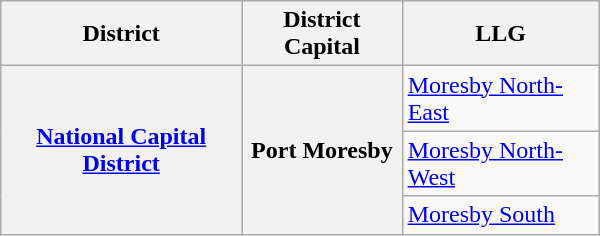<table class="wikitable" style="text-align: left;" width="400">
<tr>
<th>District</th>
<th>District Capital</th>
<th>LLG</th>
</tr>
<tr>
<th rowspan=3><a href='#'>National Capital District</a></th>
<th rowspan=3>Port Moresby</th>
<td><a href='#'>Moresby North-East</a></td>
</tr>
<tr>
<td><a href='#'>Moresby North-West</a></td>
</tr>
<tr>
<td><a href='#'>Moresby South</a></td>
</tr>
</table>
